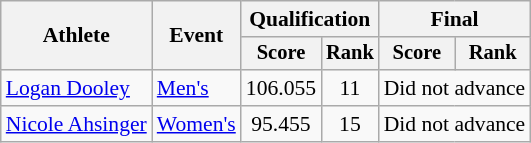<table class=wikitable style=font-size:90%;text-align:center>
<tr>
<th rowspan=2>Athlete</th>
<th rowspan=2>Event</th>
<th colspan=2>Qualification</th>
<th colspan=2>Final</th>
</tr>
<tr style=font-size:95%>
<th>Score</th>
<th>Rank</th>
<th>Score</th>
<th>Rank</th>
</tr>
<tr>
<td align=left><a href='#'>Logan Dooley</a></td>
<td align=left><a href='#'>Men's</a></td>
<td>106.055</td>
<td>11</td>
<td colspan=2>Did not advance</td>
</tr>
<tr>
<td align=left><a href='#'>Nicole Ahsinger</a></td>
<td align=left><a href='#'>Women's</a></td>
<td>95.455</td>
<td>15</td>
<td colspan=2>Did not advance</td>
</tr>
</table>
